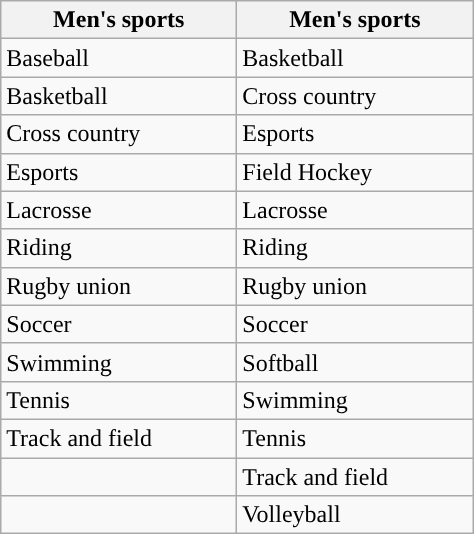<table class="wikitable"; style= "text-align: ">
<tr>
<th width=150px>Men's sports</th>
<th width=150px>Men's sports</th>
</tr>
<tr>
<td>Baseball</td>
<td>Basketball</td>
</tr>
<tr>
<td>Basketball</td>
<td>Cross country</td>
</tr>
<tr>
<td>Cross country</td>
<td>Esports</td>
</tr>
<tr>
<td>Esports</td>
<td>Field Hockey</td>
</tr>
<tr>
<td>Lacrosse</td>
<td>Lacrosse</td>
</tr>
<tr>
<td>Riding</td>
<td>Riding</td>
</tr>
<tr>
<td>Rugby union</td>
<td>Rugby union</td>
</tr>
<tr>
<td>Soccer</td>
<td>Soccer</td>
</tr>
<tr>
<td>Swimming</td>
<td>Softball</td>
</tr>
<tr>
<td>Tennis</td>
<td>Swimming</td>
</tr>
<tr>
<td>Track and field</td>
<td>Tennis</td>
</tr>
<tr>
<td></td>
<td>Track and field</td>
</tr>
<tr>
<td></td>
<td>Volleyball</td>
</tr>
</table>
